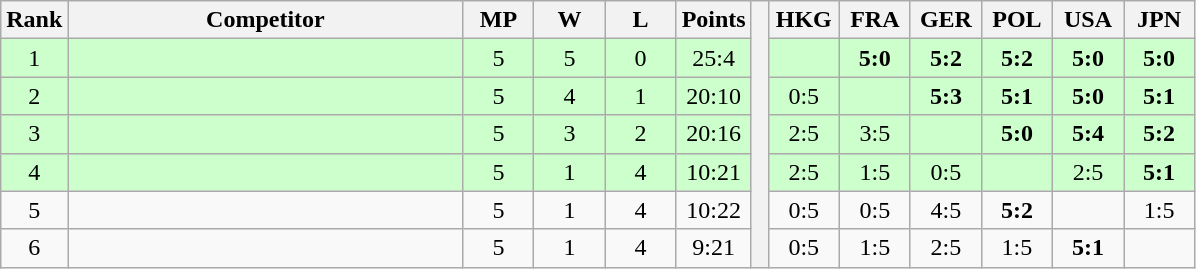<table class="wikitable" style="text-align:center">
<tr>
<th>Rank</th>
<th style="width:16em">Competitor</th>
<th style="width:2.5em">MP</th>
<th style="width:2.5em">W</th>
<th style="width:2.5em">L</th>
<th>Points</th>
<th rowspan="7"> </th>
<th style="width:2.5em">HKG</th>
<th style="width:2.5em">FRA</th>
<th style="width:2.5em">GER</th>
<th style="width:2.5em">POL</th>
<th style="width:2.5em">USA</th>
<th style="width:2.5em">JPN</th>
</tr>
<tr style="background:#cfc;">
<td>1</td>
<td style="text-align:left"></td>
<td>5</td>
<td>5</td>
<td>0</td>
<td>25:4</td>
<td></td>
<td><strong>5:0</strong></td>
<td><strong>5:2</strong></td>
<td><strong>5:2</strong></td>
<td><strong>5:0</strong></td>
<td><strong>5:0</strong></td>
</tr>
<tr style="background:#cfc;">
<td>2</td>
<td style="text-align:left"></td>
<td>5</td>
<td>4</td>
<td>1</td>
<td>20:10</td>
<td>0:5</td>
<td></td>
<td><strong>5:3</strong></td>
<td><strong>5:1</strong></td>
<td><strong>5:0</strong></td>
<td><strong>5:1</strong></td>
</tr>
<tr style="background:#cfc;">
<td>3</td>
<td style="text-align:left"></td>
<td>5</td>
<td>3</td>
<td>2</td>
<td>20:16</td>
<td>2:5</td>
<td>3:5</td>
<td></td>
<td><strong>5:0</strong></td>
<td><strong>5:4</strong></td>
<td><strong>5:2</strong></td>
</tr>
<tr style="background:#cfc;">
<td>4</td>
<td style="text-align:left"></td>
<td>5</td>
<td>1</td>
<td>4</td>
<td>10:21</td>
<td>2:5</td>
<td>1:5</td>
<td>0:5</td>
<td></td>
<td>2:5</td>
<td><strong>5:1</strong></td>
</tr>
<tr>
<td>5</td>
<td style="text-align:left"></td>
<td>5</td>
<td>1</td>
<td>4</td>
<td>10:22</td>
<td>0:5</td>
<td>0:5</td>
<td>4:5</td>
<td><strong>5:2</strong></td>
<td></td>
<td>1:5</td>
</tr>
<tr>
<td>6</td>
<td style="text-align:left"></td>
<td>5</td>
<td>1</td>
<td>4</td>
<td>9:21</td>
<td>0:5</td>
<td>1:5</td>
<td>2:5</td>
<td>1:5</td>
<td><strong>5:1</strong></td>
<td></td>
</tr>
</table>
